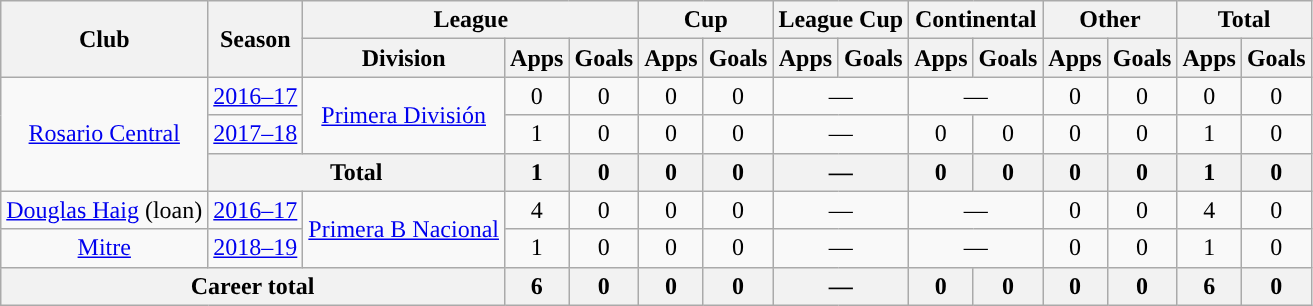<table class="wikitable" style="text-align:center">
<tr>
<th rowspan="2">Club</th>
<th rowspan="2">Season</th>
<th colspan="3">League</th>
<th colspan="2">Cup</th>
<th colspan="2">League Cup</th>
<th colspan="2">Continental</th>
<th colspan="2">Other</th>
<th colspan="2">Total</th>
</tr>
<tr>
<th>Division</th>
<th>Apps</th>
<th>Goals</th>
<th>Apps</th>
<th>Goals</th>
<th>Apps</th>
<th>Goals</th>
<th>Apps</th>
<th>Goals</th>
<th>Apps</th>
<th>Goals</th>
<th>Apps</th>
<th>Goals</th>
</tr>
<tr>
<td rowspan="3"><a href='#'>Rosario Central</a></td>
<td><a href='#'>2016–17</a></td>
<td rowspan="2"><a href='#'>Primera División</a></td>
<td>0</td>
<td>0</td>
<td>0</td>
<td>0</td>
<td colspan="2">—</td>
<td colspan="2">—</td>
<td>0</td>
<td>0</td>
<td>0</td>
<td>0</td>
</tr>
<tr>
<td><a href='#'>2017–18</a></td>
<td>1</td>
<td>0</td>
<td>0</td>
<td>0</td>
<td colspan="2">—</td>
<td>0</td>
<td>0</td>
<td>0</td>
<td>0</td>
<td>1</td>
<td>0</td>
</tr>
<tr>
<th colspan="2">Total</th>
<th>1</th>
<th>0</th>
<th>0</th>
<th>0</th>
<th colspan="2">—</th>
<th>0</th>
<th>0</th>
<th>0</th>
<th>0</th>
<th>1</th>
<th>0</th>
</tr>
<tr>
<td rowspan="1"><a href='#'>Douglas Haig</a> (loan)</td>
<td><a href='#'>2016–17</a></td>
<td rowspan="2"><a href='#'>Primera B Nacional</a></td>
<td>4</td>
<td>0</td>
<td>0</td>
<td>0</td>
<td colspan="2">—</td>
<td colspan="2">—</td>
<td>0</td>
<td>0</td>
<td>4</td>
<td>0</td>
</tr>
<tr>
<td rowspan="1"><a href='#'>Mitre</a></td>
<td><a href='#'>2018–19</a></td>
<td>1</td>
<td>0</td>
<td>0</td>
<td>0</td>
<td colspan="2">—</td>
<td colspan="2">—</td>
<td>0</td>
<td>0</td>
<td>1</td>
<td>0</td>
</tr>
<tr>
<th colspan="3">Career total</th>
<th>6</th>
<th>0</th>
<th>0</th>
<th>0</th>
<th colspan="2">—</th>
<th>0</th>
<th>0</th>
<th>0</th>
<th>0</th>
<th>6</th>
<th>0</th>
</tr>
</table>
